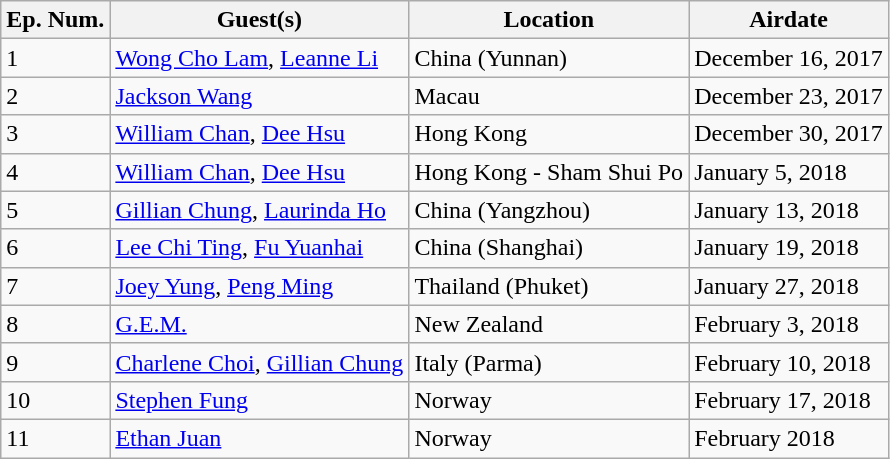<table class="wikitable">
<tr>
<th>Ep. Num.</th>
<th>Guest(s)</th>
<th>Location</th>
<th>Airdate</th>
</tr>
<tr>
<td>1</td>
<td><a href='#'>Wong Cho Lam</a>, <a href='#'>Leanne Li</a></td>
<td>China (Yunnan)</td>
<td>December 16, 2017</td>
</tr>
<tr>
<td>2</td>
<td><a href='#'>Jackson Wang</a></td>
<td>Macau</td>
<td>December 23, 2017</td>
</tr>
<tr>
<td>3</td>
<td><a href='#'>William Chan</a>, <a href='#'>Dee Hsu</a></td>
<td>Hong Kong</td>
<td>December 30, 2017</td>
</tr>
<tr>
<td>4</td>
<td><a href='#'>William Chan</a>, <a href='#'>Dee Hsu</a></td>
<td>Hong Kong - Sham Shui Po</td>
<td>January 5, 2018</td>
</tr>
<tr>
<td>5</td>
<td><a href='#'>Gillian Chung</a>, <a href='#'>Laurinda Ho</a></td>
<td>China (Yangzhou)</td>
<td>January 13, 2018</td>
</tr>
<tr>
<td>6</td>
<td><a href='#'>Lee Chi Ting</a>, <a href='#'>Fu Yuanhai</a></td>
<td>China (Shanghai)</td>
<td>January 19, 2018</td>
</tr>
<tr>
<td>7</td>
<td><a href='#'>Joey Yung</a>, <a href='#'>Peng Ming</a></td>
<td>Thailand (Phuket)</td>
<td>January 27, 2018</td>
</tr>
<tr>
<td>8</td>
<td><a href='#'>G.E.M.</a></td>
<td>New Zealand</td>
<td>February 3, 2018</td>
</tr>
<tr>
<td>9</td>
<td><a href='#'>Charlene Choi</a>, <a href='#'>Gillian Chung</a></td>
<td>Italy (Parma)</td>
<td>February 10, 2018</td>
</tr>
<tr>
<td>10</td>
<td><a href='#'>Stephen Fung</a></td>
<td>Norway</td>
<td>February 17, 2018</td>
</tr>
<tr>
<td>11</td>
<td><a href='#'>Ethan Juan</a></td>
<td>Norway</td>
<td>February 2018</td>
</tr>
</table>
